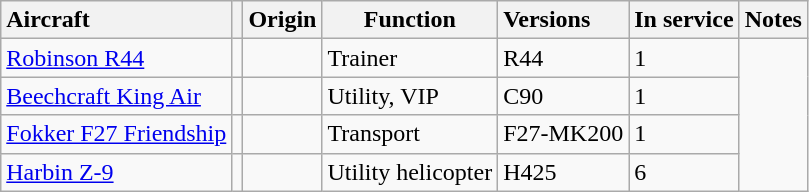<table class="wikitable">
<tr>
<th style="text-align: left;">Aircraft</th>
<th></th>
<th style="text-align: left;">Origin</th>
<th stye="text-align: left;">Function</th>
<th style="text-align: left;">Versions</th>
<th style="text-align: left;">In service</th>
<th style="text-align: left;">Notes</th>
</tr>
<tr>
<td><a href='#'>Robinson R44</a></td>
<td></td>
<td></td>
<td>Trainer</td>
<td>R44</td>
<td>1</td>
</tr>
<tr>
<td><a href='#'>Beechcraft King Air</a></td>
<td></td>
<td></td>
<td>Utility, VIP</td>
<td>C90</td>
<td>1</td>
</tr>
<tr>
<td><a href='#'>Fokker F27 Friendship</a></td>
<td></td>
<td></td>
<td>Transport</td>
<td>F27-MK200</td>
<td>1</td>
</tr>
<tr>
<td><a href='#'>Harbin Z-9</a></td>
<td></td>
<td></td>
<td>Utility helicopter</td>
<td>H425</td>
<td>6</td>
</tr>
</table>
